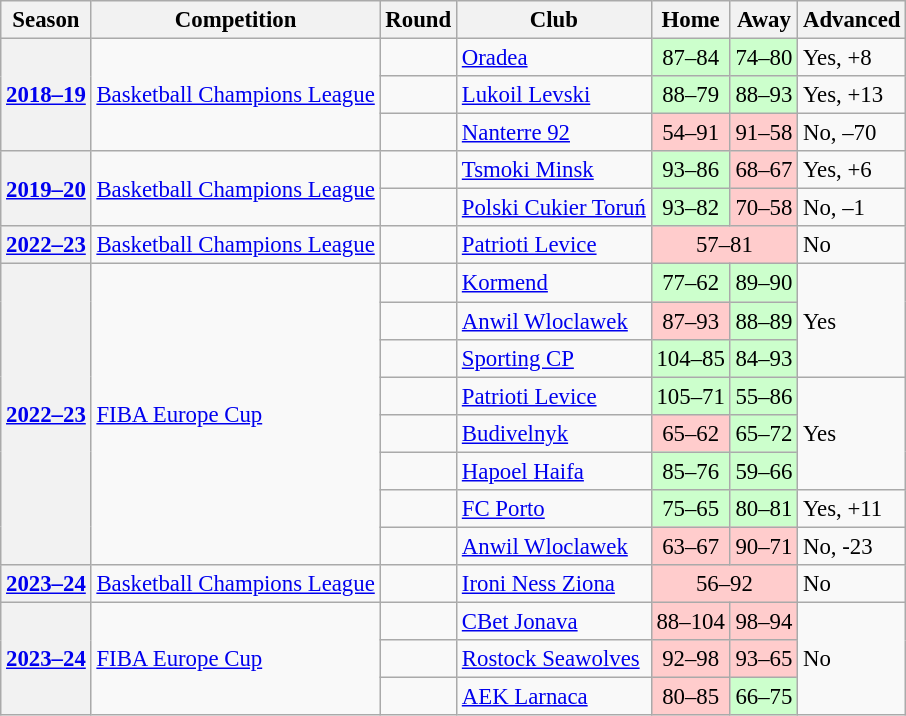<table class="wikitable" style="font-size:95%;">
<tr>
<th>Season</th>
<th>Competition</th>
<th>Round</th>
<th>Club</th>
<th>Home</th>
<th>Away</th>
<th>Advanced</th>
</tr>
<tr>
<th rowspan=3 scope="col"><a href='#'>2018–19</a></th>
<td rowspan=3><a href='#'>Basketball Champions League</a></td>
<td></td>
<td> <a href='#'>Oradea</a></td>
<td style="text-align:center;" bgcolor=#cfc>87–84</td>
<td style="text-align:center;" bgcolor=#cfc>74–80</td>
<td>Yes, +8</td>
</tr>
<tr>
<td></td>
<td> <a href='#'>Lukoil Levski</a></td>
<td style="text-align:center;" bgcolor=#cfc>88–79</td>
<td style="text-align:center;" bgcolor=#cfc>88–93</td>
<td>Yes, +13</td>
</tr>
<tr>
<td></td>
<td> <a href='#'>Nanterre 92</a></td>
<td style="text-align:center;" bgcolor=#fcc>54–91</td>
<td style="text-align:center;" bgcolor=#fcc>91–58</td>
<td>No, –70</td>
</tr>
<tr>
<th rowspan=2 scope="col"><a href='#'>2019–20</a></th>
<td rowspan=2><a href='#'>Basketball Champions League</a></td>
<td></td>
<td> <a href='#'>Tsmoki Minsk</a></td>
<td style="text-align:center;" bgcolor=#cfc>93–86</td>
<td style="text-align:center;" bgcolor=#fcc>68–67</td>
<td>Yes, +6</td>
</tr>
<tr>
<td></td>
<td> <a href='#'>Polski Cukier Toruń</a></td>
<td style="text-align:center;" bgcolor=#cfc>93–82</td>
<td style="text-align:center;" bgcolor=#fcc>70–58</td>
<td>No, –1</td>
</tr>
<tr>
<th scope="col"><a href='#'>2022–23</a></th>
<td><a href='#'>Basketball Champions League</a></td>
<td></td>
<td> <a href='#'>Patrioti Levice</a></td>
<td colspan=2 style="text-align:center;" bgcolor=#fcc>57–81</td>
<td>No</td>
</tr>
<tr>
<th rowspan=8 scope="col"><a href='#'>2022–23</a></th>
<td rowspan=8><a href='#'>FIBA Europe Cup</a></td>
<td></td>
<td> <a href='#'>Kormend</a></td>
<td style="text-align:center;" bgcolor=#cfc>77–62</td>
<td style="text-align:center;" bgcolor=#cfc>89–90</td>
<td rowspan="3">Yes</td>
</tr>
<tr>
<td></td>
<td> <a href='#'>Anwil Wloclawek</a></td>
<td style="text-align:center;" bgcolor=#fcc>87–93</td>
<td style="text-align:center;" bgcolor=#cfc>88–89</td>
</tr>
<tr>
<td></td>
<td> <a href='#'>Sporting CP</a></td>
<td style="text-align:center;" bgcolor=#cfc>104–85</td>
<td style="text-align:center;" bgcolor=#cfc>84–93</td>
</tr>
<tr>
<td></td>
<td> <a href='#'>Patrioti Levice</a></td>
<td style="text-align:center;" bgcolor=#cfc>105–71</td>
<td style="text-align:center;" bgcolor=#cfc>55–86</td>
<td rowspan="3">Yes</td>
</tr>
<tr>
<td></td>
<td> <a href='#'>Budivelnyk</a></td>
<td style="text-align:center;" bgcolor=#fcc>65–62</td>
<td style="text-align:center;" bgcolor=#cfc>65–72</td>
</tr>
<tr>
<td></td>
<td> <a href='#'>Hapoel Haifa</a></td>
<td style="text-align:center;" bgcolor=#cfc>85–76</td>
<td style="text-align:center;" bgcolor=#cfc>59–66</td>
</tr>
<tr>
<td></td>
<td> <a href='#'>FC Porto</a></td>
<td style="text-align:center;" bgcolor=#cfc>75–65</td>
<td style="text-align:center;" bgcolor=#cfc>80–81</td>
<td>Yes, +11</td>
</tr>
<tr>
<td></td>
<td> <a href='#'>Anwil Wloclawek</a></td>
<td style="text-align:center;" bgcolor=#fcc>63–67</td>
<td style="text-align:center;" bgcolor=#fcc>90–71</td>
<td>No, -23</td>
</tr>
<tr>
<th scope="col"><a href='#'>2023–24</a></th>
<td><a href='#'>Basketball Champions League</a></td>
<td></td>
<td> <a href='#'>Ironi Ness Ziona</a></td>
<td colspan=2 style="text-align:center;" bgcolor=#fcc>56–92</td>
<td>No</td>
</tr>
<tr>
<th rowspan=3 scope="col"><a href='#'>2023–24</a></th>
<td rowspan=3><a href='#'>FIBA Europe Cup</a></td>
<td></td>
<td> <a href='#'>CBet Jonava</a></td>
<td style="text-align:center;" bgcolor=#fcc>88–104</td>
<td style="text-align:center;" bgcolor=#fcc>98–94</td>
<td rowspan="3">No</td>
</tr>
<tr>
<td></td>
<td> <a href='#'>Rostock Seawolves</a></td>
<td style="text-align:center;" bgcolor=#fcc>92–98</td>
<td style="text-align:center;" bgcolor=#fcc>93–65</td>
</tr>
<tr>
<td></td>
<td> <a href='#'>AEK Larnaca</a></td>
<td style="text-align:center;" bgcolor=#fcc>80–85</td>
<td style="text-align:center;" bgcolor=#cfc>66–75</td>
</tr>
</table>
